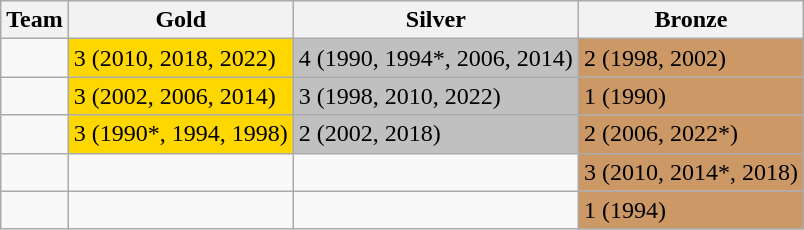<table class=wikitable>
<tr>
<th>Team</th>
<th>Gold</th>
<th>Silver</th>
<th>Bronze</th>
</tr>
<tr>
<td></td>
<td style=background:gold>3 (2010, 2018, 2022)</td>
<td style=background:silver>4 (1990, 1994*, 2006, 2014)</td>
<td style=background:#cc9966>2 (1998, 2002)</td>
</tr>
<tr>
<td></td>
<td style=background:gold>3 (2002, 2006, 2014)</td>
<td style=background:silver>3 (1998, 2010, 2022)</td>
<td style=background:#cc9966>1 (1990)</td>
</tr>
<tr>
<td></td>
<td style=background:gold>3 (1990*, 1994, 1998)</td>
<td style=background:silver>2 (2002, 2018)</td>
<td style=background:#cc9966>2 (2006, 2022*)</td>
</tr>
<tr>
<td></td>
<td></td>
<td></td>
<td style=background:#cc9966>3 (2010, 2014*, 2018)</td>
</tr>
<tr>
<td></td>
<td></td>
<td></td>
<td style=background:#cc9966>1 (1994)</td>
</tr>
</table>
